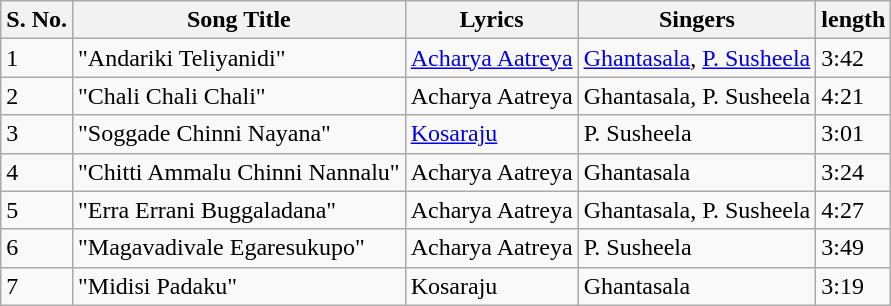<table class="wikitable">
<tr>
<th>S. No.</th>
<th>Song Title</th>
<th>Lyrics</th>
<th>Singers</th>
<th>length</th>
</tr>
<tr>
<td>1</td>
<td>"Andariki Teliyanidi"</td>
<td><a href='#'>Acharya Aatreya</a></td>
<td><a href='#'>Ghantasala</a>, <a href='#'>P. Susheela</a></td>
<td>3:42</td>
</tr>
<tr>
<td>2</td>
<td>"Chali Chali Chali"</td>
<td>Acharya Aatreya</td>
<td>Ghantasala, P. Susheela</td>
<td>4:21</td>
</tr>
<tr>
<td>3</td>
<td>"Soggade Chinni Nayana"</td>
<td><a href='#'>Kosaraju</a></td>
<td>P. Susheela</td>
<td>3:01</td>
</tr>
<tr>
<td>4</td>
<td>"Chitti Ammalu Chinni Nannalu"</td>
<td>Acharya Aatreya</td>
<td>Ghantasala</td>
<td>3:24</td>
</tr>
<tr>
<td>5</td>
<td>"Erra Errani Buggaladana"</td>
<td>Acharya Aatreya</td>
<td>Ghantasala, P. Susheela</td>
<td>4:27</td>
</tr>
<tr>
<td>6</td>
<td>"Magavadivale Egaresukupo"</td>
<td>Acharya Aatreya</td>
<td>P. Susheela</td>
<td>3:49</td>
</tr>
<tr>
<td>7</td>
<td>"Midisi Padaku"</td>
<td>Kosaraju</td>
<td>Ghantasala</td>
<td>3:19</td>
</tr>
</table>
